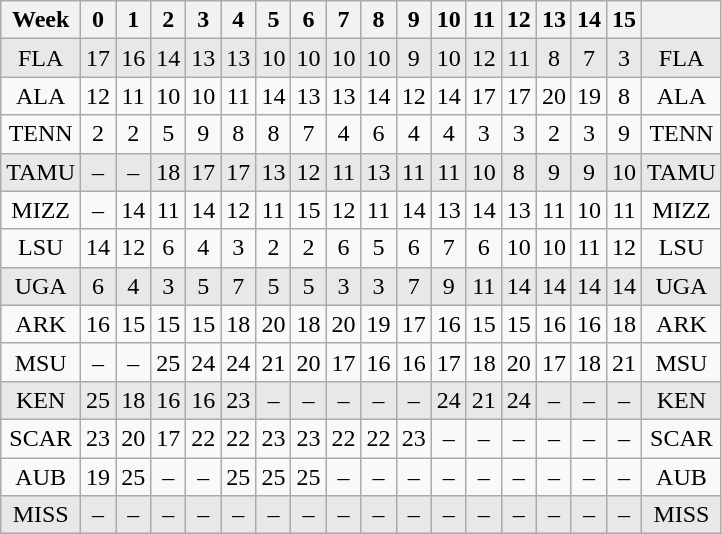<table class="wikitable sortable" style="text-align:center">
<tr>
<th>Week</th>
<th>0</th>
<th>1</th>
<th>2</th>
<th>3</th>
<th>4</th>
<th>5</th>
<th>6</th>
<th>7</th>
<th>8</th>
<th>9</th>
<th>10</th>
<th>11</th>
<th>12</th>
<th>13</th>
<th>14</th>
<th>15</th>
<th class=unsortable></th>
</tr>
<tr style="background-color:#E8E8E8">
<td>FLA</td>
<td>17</td>
<td>16</td>
<td>14</td>
<td>13</td>
<td>13</td>
<td>10</td>
<td>10</td>
<td>10</td>
<td>10</td>
<td>9</td>
<td>10</td>
<td>12</td>
<td>11</td>
<td>8</td>
<td>7</td>
<td>3</td>
<td>FLA</td>
</tr>
<tr>
<td>ALA</td>
<td>12</td>
<td>11</td>
<td>10</td>
<td>10</td>
<td>11</td>
<td>14</td>
<td>13</td>
<td>13</td>
<td>14</td>
<td>12</td>
<td>14</td>
<td>17</td>
<td>17</td>
<td>20</td>
<td>19</td>
<td>8</td>
<td>ALA</td>
</tr>
<tr>
<td>TENN</td>
<td>2</td>
<td>2</td>
<td>5</td>
<td>9</td>
<td>8</td>
<td>8</td>
<td>7</td>
<td>4</td>
<td>6</td>
<td>4</td>
<td>4</td>
<td>3</td>
<td>3</td>
<td>2</td>
<td>3</td>
<td>9</td>
<td>TENN</td>
</tr>
<tr style="background-color:#E8E8E8">
<td data-sort-value=TEX>TAMU</td>
<td data-sort-value=27>–</td>
<td data-sort-value=27>–</td>
<td>18</td>
<td>17</td>
<td>17</td>
<td>13</td>
<td>12</td>
<td>11</td>
<td>13</td>
<td>11</td>
<td>11</td>
<td>10</td>
<td>8</td>
<td>9</td>
<td>9</td>
<td>10</td>
<td>TAMU</td>
</tr>
<tr>
<td data-sort-value=MO>MIZZ</td>
<td data-sort-value=28>–</td>
<td>14</td>
<td>11</td>
<td>14</td>
<td>12</td>
<td>11</td>
<td>15</td>
<td>12</td>
<td>11</td>
<td>14</td>
<td>13</td>
<td>14</td>
<td>13</td>
<td>11</td>
<td>10</td>
<td>11</td>
<td>MIZZ</td>
</tr>
<tr>
<td>LSU</td>
<td>14</td>
<td>12</td>
<td>6</td>
<td>4</td>
<td>3</td>
<td>2</td>
<td>2</td>
<td>6</td>
<td>5</td>
<td>6</td>
<td>7</td>
<td>6</td>
<td>10</td>
<td>10</td>
<td>11</td>
<td>12</td>
<td>LSU</td>
</tr>
<tr style="background-color:#E8E8E8">
<td data-sort-value=G>UGA</td>
<td>6</td>
<td>4</td>
<td>3</td>
<td>5</td>
<td>7</td>
<td>5</td>
<td>5</td>
<td>3</td>
<td>3</td>
<td>7</td>
<td>9</td>
<td>11</td>
<td>14</td>
<td>14</td>
<td>14</td>
<td>14</td>
<td>UGA</td>
</tr>
<tr>
<td>ARK</td>
<td>16</td>
<td>15</td>
<td>15</td>
<td>15</td>
<td>18</td>
<td>20</td>
<td>18</td>
<td>20</td>
<td>19</td>
<td>17</td>
<td>16</td>
<td>15</td>
<td>15</td>
<td>16</td>
<td>16</td>
<td>18</td>
<td>ARK</td>
</tr>
<tr>
<td>MSU</td>
<td data-sort-value=29>–</td>
<td data-sort-value=29>–</td>
<td>25</td>
<td>24</td>
<td>24</td>
<td>21</td>
<td>20</td>
<td>17</td>
<td>16</td>
<td>16</td>
<td>17</td>
<td>18</td>
<td>20</td>
<td>17</td>
<td>18</td>
<td>21</td>
<td>MSU</td>
</tr>
<tr style="background-color:#E8E8E8">
<td>KEN</td>
<td>25</td>
<td>18</td>
<td>16</td>
<td>16</td>
<td>23</td>
<td data-sort-value=30>–</td>
<td data-sort-value=30>–</td>
<td data-sort-value=30>–</td>
<td data-sort-value=30>–</td>
<td data-sort-value=30>–</td>
<td>24</td>
<td>21</td>
<td>24</td>
<td data-sort-value=30>–</td>
<td data-sort-value=30>–</td>
<td data-sort-value=30>–</td>
<td>KEN</td>
</tr>
<tr>
<td>SCAR</td>
<td>23</td>
<td>20</td>
<td>17</td>
<td>22</td>
<td>22</td>
<td>23</td>
<td>23</td>
<td>22</td>
<td>22</td>
<td>23</td>
<td data-sort-value=31>–</td>
<td data-sort-value=31>–</td>
<td data-sort-value=31>–</td>
<td data-sort-value=31>–</td>
<td data-sort-value=31>–</td>
<td data-sort-value=31>–</td>
<td>SCAR</td>
</tr>
<tr>
<td>AUB</td>
<td>19</td>
<td>25</td>
<td data-sort-value=32>–</td>
<td data-sort-value=32>–</td>
<td>25</td>
<td>25</td>
<td>25</td>
<td data-sort-value=32>–</td>
<td data-sort-value=32>–</td>
<td data-sort-value=32>–</td>
<td data-sort-value=32>–</td>
<td data-sort-value=32>–</td>
<td data-sort-value=32>–</td>
<td data-sort-value=32>–</td>
<td data-sort-value=32>–</td>
<td data-sort-value=32>–</td>
<td>AUB</td>
</tr>
<tr style="background-color:#E8E8E8">
<td data-sort-value=O>MISS</td>
<td data-sort-value=33>–</td>
<td data-sort-value=33>–</td>
<td data-sort-value=33>–</td>
<td data-sort-value=33>–</td>
<td data-sort-value=33>–</td>
<td data-sort-value=33>–</td>
<td data-sort-value=33>–</td>
<td data-sort-value=33>–</td>
<td data-sort-value=33>–</td>
<td data-sort-value=33>–</td>
<td data-sort-value=33>–</td>
<td data-sort-value=33>–</td>
<td data-sort-value=33>–</td>
<td data-sort-value=33>–</td>
<td data-sort-value=33>–</td>
<td data-sort-value=33>–</td>
<td>MISS</td>
</tr>
</table>
